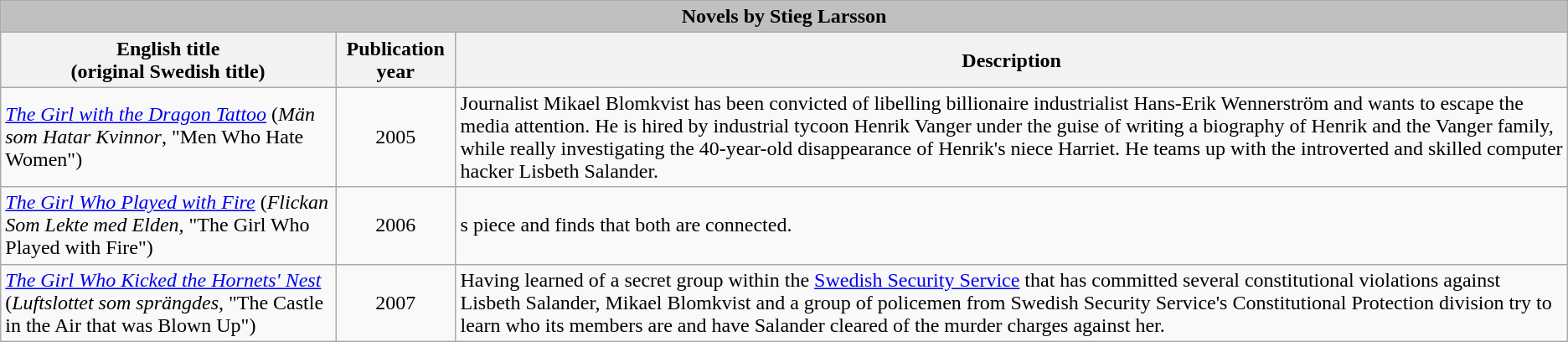<table class="wikitable">
<tr style="text-align:left;">
<th colspan="3" style="background:#C0C0C0;">Novels by Stieg Larsson</th>
</tr>
<tr>
<th>English title<br>(original Swedish title)</th>
<th>Publication year</th>
<th>Description</th>
</tr>
<tr>
<td><em><a href='#'>The Girl with the Dragon Tattoo</a></em> (<em>Män som Hatar Kvinnor</em>, "Men Who Hate Women")</td>
<td style="text-align:center">2005</td>
<td>Journalist Mikael Blomkvist has been convicted of libelling billionaire industrialist Hans-Erik Wennerström and wants to escape the media attention. He is hired by industrial tycoon Henrik Vanger under the guise of writing a biography of Henrik and the Vanger family, while really investigating the 40-year-old disappearance of Henrik's niece Harriet. He teams up with the introverted and skilled computer hacker Lisbeth Salander.</td>
</tr>
<tr>
<td><em><a href='#'>The Girl Who Played with Fire</a></em> (<em>Flickan Som Lekte med Elden,</em> "The Girl Who Played with Fire")</td>
<td style="text-align:center">2006</td>
<td>s piece and finds that both are connected.</td>
</tr>
<tr>
<td><em><a href='#'>The Girl Who Kicked the Hornets' Nest</a></em> (<em>Luftslottet som sprängdes</em>, "The Castle in the Air that was Blown Up")</td>
<td style="text-align:center">2007</td>
<td>Having learned of a secret group within the <a href='#'>Swedish Security Service</a> that has committed several constitutional violations against Lisbeth Salander, Mikael Blomkvist and a group of policemen from Swedish Security Service's Constitutional Protection division try to learn who its members are and have Salander cleared of the murder charges against her.</td>
</tr>
</table>
